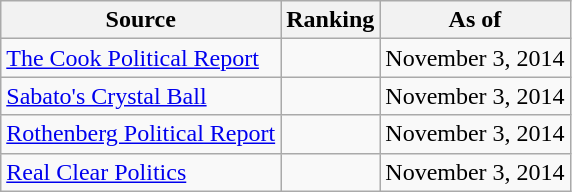<table class="wikitable" style="text-align:center">
<tr>
<th>Source</th>
<th>Ranking</th>
<th>As of</th>
</tr>
<tr>
<td align=left><a href='#'>The Cook Political Report</a></td>
<td></td>
<td>November 3, 2014</td>
</tr>
<tr>
<td align=left><a href='#'>Sabato's Crystal Ball</a></td>
<td></td>
<td>November 3, 2014</td>
</tr>
<tr>
<td align=left><a href='#'>Rothenberg Political Report</a></td>
<td></td>
<td>November 3, 2014</td>
</tr>
<tr>
<td align=left><a href='#'>Real Clear Politics</a></td>
<td></td>
<td>November 3, 2014</td>
</tr>
</table>
